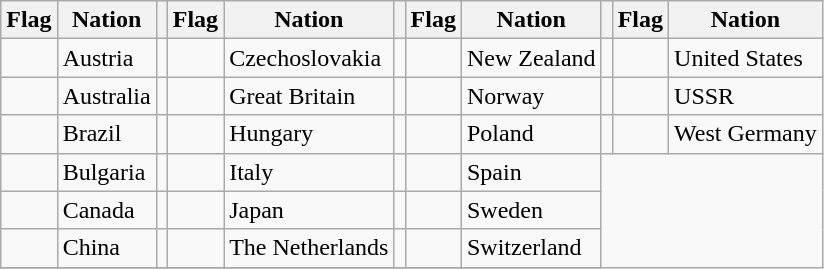<table class="wikitable">
<tr>
<th>Flag</th>
<th>Nation</th>
<th></th>
<th>Flag</th>
<th>Nation</th>
<th></th>
<th>Flag</th>
<th>Nation</th>
<th></th>
<th>Flag</th>
<th>Nation</th>
</tr>
<tr>
<td></td>
<td>Austria</td>
<td></td>
<td></td>
<td>Czechoslovakia</td>
<td></td>
<td></td>
<td>New Zealand</td>
<td></td>
<td></td>
<td>United States</td>
</tr>
<tr>
<td></td>
<td>Australia</td>
<td></td>
<td></td>
<td>Great Britain</td>
<td></td>
<td></td>
<td>Norway</td>
<td></td>
<td></td>
<td>USSR</td>
</tr>
<tr>
<td></td>
<td>Brazil</td>
<td></td>
<td></td>
<td>Hungary</td>
<td></td>
<td></td>
<td>Poland</td>
<td></td>
<td></td>
<td>West Germany</td>
</tr>
<tr>
<td></td>
<td>Bulgaria</td>
<td></td>
<td></td>
<td>Italy</td>
<td></td>
<td></td>
<td>Spain</td>
</tr>
<tr>
<td></td>
<td>Canada</td>
<td></td>
<td></td>
<td>Japan</td>
<td></td>
<td></td>
<td>Sweden</td>
</tr>
<tr>
<td></td>
<td>China</td>
<td></td>
<td></td>
<td>The Netherlands</td>
<td></td>
<td></td>
<td>Switzerland</td>
</tr>
<tr>
</tr>
</table>
